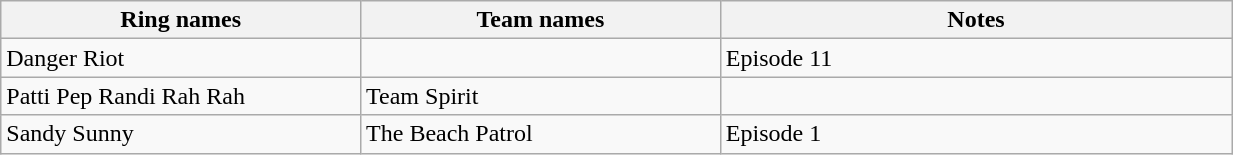<table class="wikitable sortable" style="width:65%;">
<tr>
<th width=19%>Ring names</th>
<th width=19%>Team names</th>
<th width=27%>Notes</th>
</tr>
<tr>
<td>Danger  Riot</td>
<td></td>
<td>Episode 11</td>
</tr>
<tr>
<td>Patti Pep  Randi Rah Rah</td>
<td>Team Spirit</td>
<td></td>
</tr>
<tr>
<td>Sandy  Sunny</td>
<td>The Beach Patrol</td>
<td>Episode 1</td>
</tr>
</table>
